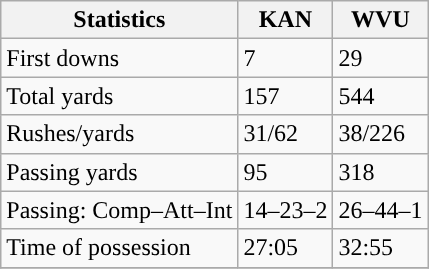<table class="wikitable" style="float: left;">
<tr>
<th>Statistics</th>
<th>KAN</th>
<th>WVU</th>
</tr>
<tr>
<td>First downs</td>
<td>7</td>
<td>29</td>
</tr>
<tr>
<td>Total yards</td>
<td>157</td>
<td>544</td>
</tr>
<tr>
<td>Rushes/yards</td>
<td>31/62</td>
<td>38/226</td>
</tr>
<tr>
<td>Passing yards</td>
<td>95</td>
<td>318</td>
</tr>
<tr>
<td>Passing: Comp–Att–Int</td>
<td>14–23–2</td>
<td>26–44–1</td>
</tr>
<tr>
<td>Time of possession</td>
<td>27:05</td>
<td>32:55</td>
</tr>
<tr>
</tr>
</table>
